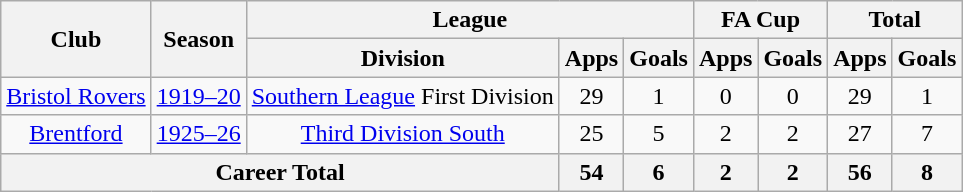<table class="wikitable" style="text-align: center;">
<tr>
<th rowspan="2">Club</th>
<th rowspan="2">Season</th>
<th colspan="3">League</th>
<th colspan="2">FA Cup</th>
<th colspan="2">Total</th>
</tr>
<tr>
<th>Division</th>
<th>Apps</th>
<th>Goals</th>
<th>Apps</th>
<th>Goals</th>
<th>Apps</th>
<th>Goals</th>
</tr>
<tr>
<td><a href='#'>Bristol Rovers</a></td>
<td><a href='#'>1919–20</a></td>
<td><a href='#'>Southern League</a> First Division</td>
<td>29</td>
<td>1</td>
<td>0</td>
<td>0</td>
<td>29</td>
<td>1</td>
</tr>
<tr>
<td><a href='#'>Brentford</a></td>
<td><a href='#'>1925–26</a></td>
<td><a href='#'>Third Division South</a></td>
<td>25</td>
<td>5</td>
<td>2</td>
<td>2</td>
<td>27</td>
<td>7</td>
</tr>
<tr>
<th colspan="3">Career Total</th>
<th>54</th>
<th>6</th>
<th>2</th>
<th>2</th>
<th>56</th>
<th>8</th>
</tr>
</table>
